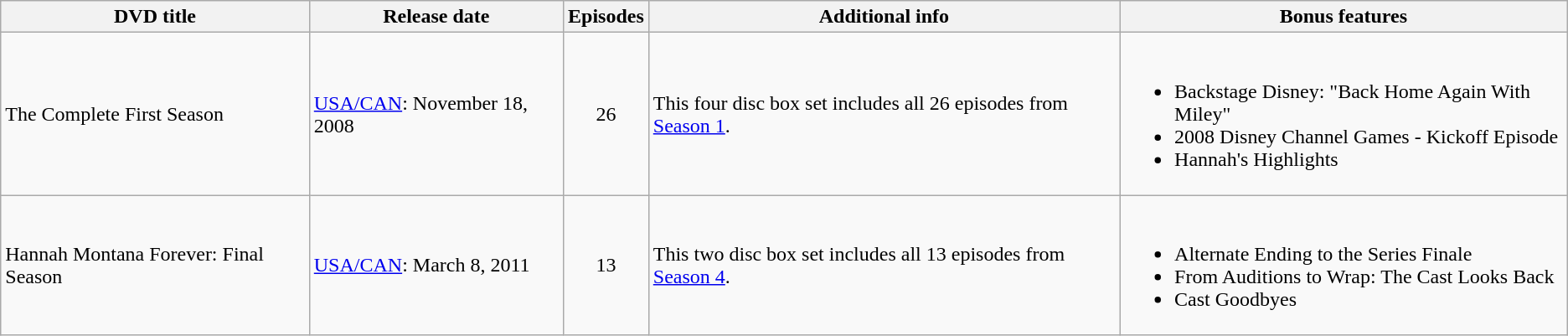<table class="wikitable">
<tr>
<th>DVD title</th>
<th>Release date</th>
<th>Episodes</th>
<th>Additional info</th>
<th>Bonus features</th>
</tr>
<tr>
<td>The Complete First Season</td>
<td><a href='#'>USA/CAN</a>: November 18, 2008</td>
<td style="text-align:center;">26</td>
<td>This four disc box set includes all 26 episodes from <a href='#'>Season 1</a>.</td>
<td><br><ul><li>Backstage Disney: "Back Home Again With Miley"</li><li>2008 Disney Channel Games - Kickoff Episode</li><li>Hannah's Highlights</li></ul></td>
</tr>
<tr>
<td>Hannah Montana Forever: Final Season</td>
<td><a href='#'>USA/CAN</a>: March 8, 2011</td>
<td style="text-align:center;">13</td>
<td>This two disc box set includes all 13 episodes from <a href='#'>Season 4</a>.</td>
<td><br><ul><li>Alternate Ending to the Series Finale</li><li>From Auditions to Wrap: The Cast Looks Back</li><li>Cast Goodbyes</li></ul></td>
</tr>
</table>
